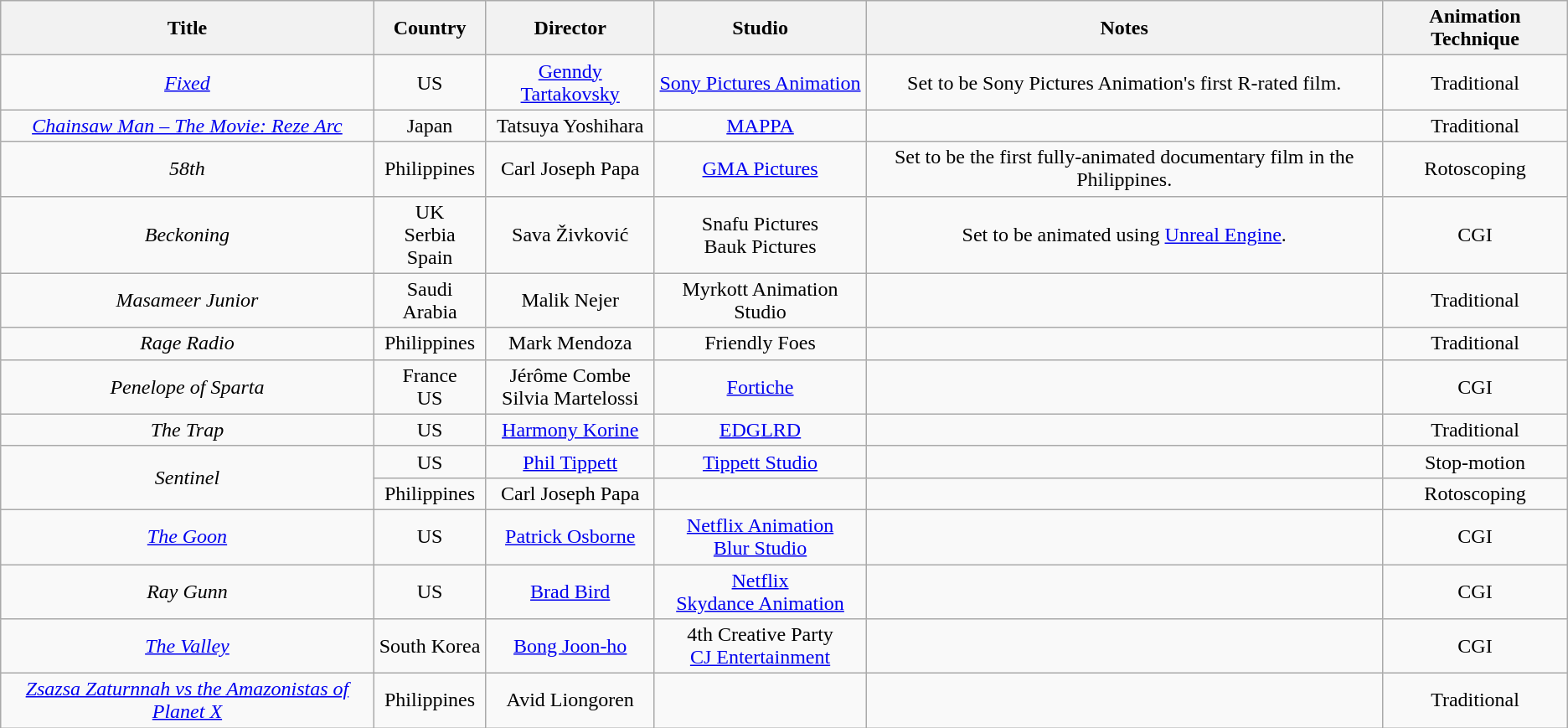<table class="wikitable sortable" style="text-align:center;">
<tr>
<th scope="col">Title</th>
<th scope="col">Country</th>
<th scope="col">Director</th>
<th scope="col">Studio</th>
<th scope="col">Notes</th>
<th scope="col">Animation Technique</th>
</tr>
<tr>
<td><em><a href='#'>Fixed</a></em></td>
<td>US</td>
<td><a href='#'>Genndy Tartakovsky</a></td>
<td><a href='#'>Sony Pictures Animation</a></td>
<td>Set to be Sony Pictures Animation's first R-rated film.</td>
<td>Traditional</td>
</tr>
<tr>
<td><em><a href='#'>Chainsaw Man – The Movie: Reze Arc</a></em></td>
<td>Japan</td>
<td>Tatsuya Yoshihara</td>
<td><a href='#'>MAPPA</a></td>
<td></td>
<td>Traditional</td>
</tr>
<tr>
<td><em>58th</em></td>
<td>Philippines</td>
<td>Carl Joseph Papa</td>
<td><a href='#'>GMA Pictures</a></td>
<td>Set to be the first fully-animated documentary film in the Philippines.</td>
<td>Rotoscoping</td>
</tr>
<tr>
<td><em>Beckoning</em></td>
<td>UK<br>Serbia<br>Spain</td>
<td>Sava Živković</td>
<td>Snafu Pictures<br>Bauk Pictures</td>
<td>Set to be animated using <a href='#'>Unreal Engine</a>.</td>
<td>CGI</td>
</tr>
<tr>
<td><em>Masameer Junior</em></td>
<td>Saudi Arabia</td>
<td>Malik Nejer</td>
<td>Myrkott Animation Studio</td>
<td></td>
<td>Traditional</td>
</tr>
<tr>
<td><em>Rage Radio</em></td>
<td>Philippines</td>
<td>Mark Mendoza</td>
<td>Friendly Foes</td>
<td></td>
<td>Traditional</td>
</tr>
<tr>
<td><em>Penelope of Sparta</em></td>
<td>France<br>US</td>
<td>Jérôme Combe<br>Silvia Martelossi</td>
<td><a href='#'>Fortiche</a></td>
<td></td>
<td>CGI</td>
</tr>
<tr>
<td><em>The Trap</em></td>
<td>US</td>
<td><a href='#'>Harmony Korine</a></td>
<td><a href='#'>EDGLRD</a></td>
<td></td>
<td>Traditional</td>
</tr>
<tr>
<td rowspan="2"><em>Sentinel</em></td>
<td>US</td>
<td><a href='#'>Phil Tippett</a></td>
<td><a href='#'>Tippett Studio</a></td>
<td></td>
<td>Stop-motion</td>
</tr>
<tr>
<td>Philippines</td>
<td>Carl Joseph Papa</td>
<td></td>
<td></td>
<td>Rotoscoping</td>
</tr>
<tr>
<td><em><a href='#'>The Goon</a></em></td>
<td>US</td>
<td><a href='#'>Patrick Osborne</a></td>
<td><a href='#'>Netflix Animation</a><br><a href='#'>Blur Studio</a></td>
<td></td>
<td>CGI</td>
</tr>
<tr>
<td><em>Ray Gunn</em></td>
<td>US</td>
<td><a href='#'>Brad Bird</a></td>
<td><a href='#'>Netflix</a><br><a href='#'>Skydance Animation</a></td>
<td></td>
<td>CGI</td>
</tr>
<tr>
<td><a href='#'><em>The Valley</em></a></td>
<td>South Korea</td>
<td><a href='#'>Bong Joon-ho</a></td>
<td>4th Creative Party<br><a href='#'>CJ Entertainment</a></td>
<td></td>
<td>CGI</td>
</tr>
<tr>
<td><em><a href='#'>Zsazsa Zaturnnah vs the Amazonistas of Planet X</a></em></td>
<td>Philippines</td>
<td>Avid Liongoren</td>
<td></td>
<td></td>
<td>Traditional</td>
</tr>
</table>
